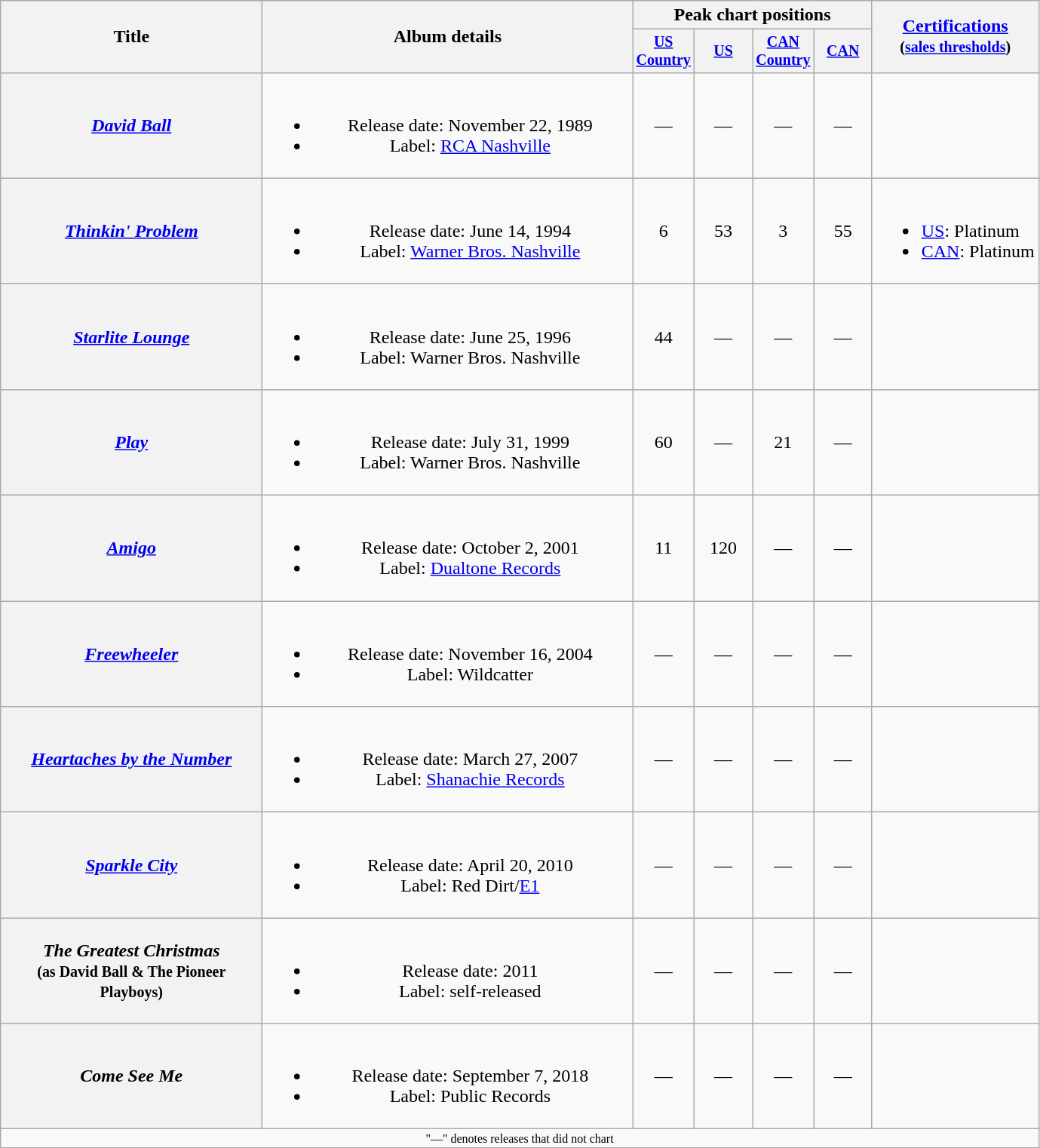<table class="wikitable plainrowheaders" style="text-align:center;">
<tr>
<th rowspan="2" style="width:14em;">Title</th>
<th rowspan="2" style="width:20em;">Album details</th>
<th colspan="4">Peak chart positions</th>
<th rowspan="2"><a href='#'>Certifications</a><br><small>(<a href='#'>sales thresholds</a>)</small></th>
</tr>
<tr style="font-size:smaller;">
<th width="45"><a href='#'>US Country</a><br></th>
<th width="45"><a href='#'>US</a><br></th>
<th width="45"><a href='#'>CAN Country</a><br></th>
<th width="45"><a href='#'>CAN</a><br></th>
</tr>
<tr>
<th scope="row"><em><a href='#'>David Ball</a></em></th>
<td><br><ul><li>Release date: November 22, 1989</li><li>Label: <a href='#'>RCA Nashville</a></li></ul></td>
<td>—</td>
<td>—</td>
<td>—</td>
<td>—</td>
<td></td>
</tr>
<tr>
<th scope="row"><em><a href='#'>Thinkin' Problem</a></em></th>
<td><br><ul><li>Release date: June 14, 1994</li><li>Label: <a href='#'>Warner Bros. Nashville</a></li></ul></td>
<td>6</td>
<td>53</td>
<td>3</td>
<td>55</td>
<td align="left"><br><ul><li><a href='#'>US</a>: Platinum</li><li><a href='#'>CAN</a>: Platinum</li></ul></td>
</tr>
<tr>
<th scope="row"><em><a href='#'>Starlite Lounge</a></em></th>
<td><br><ul><li>Release date: June 25, 1996</li><li>Label: Warner Bros. Nashville</li></ul></td>
<td>44</td>
<td>—</td>
<td>—</td>
<td>—</td>
<td></td>
</tr>
<tr>
<th scope="row"><em><a href='#'>Play</a></em></th>
<td><br><ul><li>Release date: July 31, 1999</li><li>Label: Warner Bros. Nashville</li></ul></td>
<td>60</td>
<td>—</td>
<td>21</td>
<td>—</td>
<td></td>
</tr>
<tr>
<th scope="row"><em><a href='#'>Amigo</a></em></th>
<td><br><ul><li>Release date: October 2, 2001</li><li>Label: <a href='#'>Dualtone Records</a></li></ul></td>
<td>11</td>
<td>120</td>
<td>—</td>
<td>—</td>
<td></td>
</tr>
<tr>
<th scope="row"><em><a href='#'>Freewheeler</a></em></th>
<td><br><ul><li>Release date: November 16, 2004</li><li>Label: Wildcatter</li></ul></td>
<td>—</td>
<td>—</td>
<td>—</td>
<td>—</td>
<td></td>
</tr>
<tr>
<th scope="row"><em><a href='#'>Heartaches by the Number</a></em></th>
<td><br><ul><li>Release date: March 27, 2007</li><li>Label: <a href='#'>Shanachie Records</a></li></ul></td>
<td>—</td>
<td>—</td>
<td>—</td>
<td>—</td>
<td></td>
</tr>
<tr>
<th scope="row"><em><a href='#'>Sparkle City</a></em></th>
<td><br><ul><li>Release date: April 20, 2010</li><li>Label: Red Dirt/<a href='#'>E1</a></li></ul></td>
<td>—</td>
<td>—</td>
<td>—</td>
<td>—</td>
<td></td>
</tr>
<tr>
<th scope="row"><em>The Greatest Christmas</em><br><small>(as David Ball & The Pioneer Playboys)</small></th>
<td><br><ul><li>Release date: 2011</li><li>Label: self-released</li></ul></td>
<td>—</td>
<td>—</td>
<td>—</td>
<td>—</td>
<td></td>
</tr>
<tr>
<th scope="row"><em>Come See Me</em></th>
<td><br><ul><li>Release date: September 7, 2018</li><li>Label: Public Records</li></ul></td>
<td>—</td>
<td>—</td>
<td>—</td>
<td>—</td>
<td></td>
</tr>
<tr>
<td colspan="7" style="font-size:8pt">"—" denotes releases that did not chart</td>
</tr>
<tr>
</tr>
</table>
